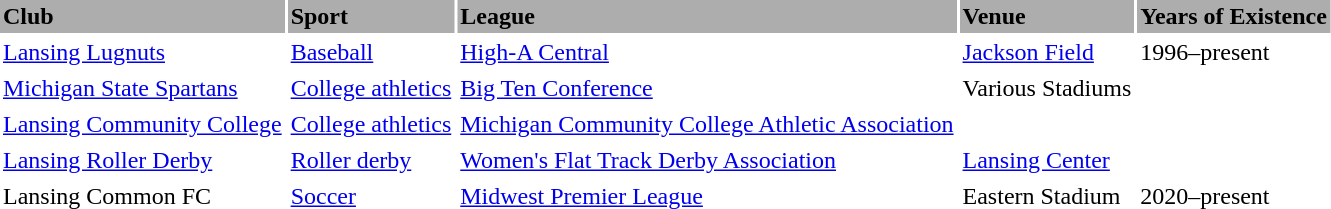<table border="0" cellpadding="2" cellspacing="2">
<tr style="background:#adadad;">
<td><strong>Club</strong></td>
<td><strong>Sport</strong></td>
<td><strong>League</strong></td>
<td><strong>Venue</strong></td>
<td><strong>Years of Existence</strong></td>
</tr>
<tr>
<td><a href='#'>Lansing Lugnuts</a></td>
<td><a href='#'>Baseball</a></td>
<td><a href='#'>High-A Central</a></td>
<td><a href='#'>Jackson Field</a></td>
<td>1996–present</td>
</tr>
<tr>
<td><a href='#'>Michigan State Spartans</a></td>
<td><a href='#'>College athletics</a></td>
<td><a href='#'>Big Ten Conference</a></td>
<td>Various Stadiums</td>
</tr>
<tr>
<td><a href='#'>Lansing Community College</a></td>
<td><a href='#'>College athletics</a></td>
<td><a href='#'>Michigan Community College Athletic Association</a></td>
</tr>
<tr>
<td><a href='#'>Lansing Roller Derby</a></td>
<td><a href='#'>Roller derby</a></td>
<td><a href='#'>Women's Flat Track Derby Association</a></td>
<td><a href='#'>Lansing Center</a></td>
</tr>
<tr>
<td>Lansing Common FC</td>
<td><a href='#'>Soccer</a></td>
<td><a href='#'>Midwest Premier League</a></td>
<td>Eastern Stadium</td>
<td>2020–present</td>
</tr>
</table>
